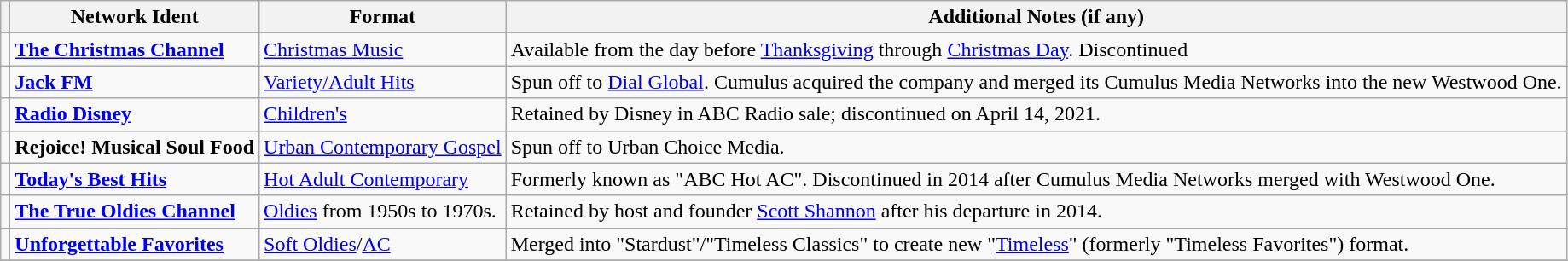<table class="wikitable">
<tr>
<th></th>
<th>Network Ident</th>
<th>Format</th>
<th>Additional Notes (if any)</th>
</tr>
<tr style="vertical-align: top; text-align: left;">
<td></td>
<td><strong><a href='#'>The Christmas Channel</a></strong></td>
<td><a href='#'>Christmas Music</a></td>
<td>Available from the day before <a href='#'>Thanksgiving</a> through <a href='#'>Christmas Day</a>. Discontinued</td>
</tr>
<tr style="vertical-align: top; text-align: left;">
<td></td>
<td><strong><a href='#'>Jack FM</a></strong></td>
<td><a href='#'>Variety/Adult Hits</a></td>
<td>Spun off to <a href='#'>Dial Global</a>. Cumulus acquired the company and merged its Cumulus Media Networks into the new Westwood One.</td>
</tr>
<tr style="vertical-align: top; text-align: left;">
<td></td>
<td><strong><a href='#'>Radio Disney</a></strong></td>
<td><a href='#'>Children's</a></td>
<td>Retained by Disney in ABC Radio sale; discontinued on April 14, 2021.</td>
</tr>
<tr style="vertical-align: top; text-align: left;">
<td></td>
<td><strong>Rejoice! Musical Soul Food</strong></td>
<td><a href='#'>Urban Contemporary Gospel</a></td>
<td>Spun off to Urban Choice Media.</td>
</tr>
<tr style="vertical-align: top; text-align: left;">
<td></td>
<td><strong><a href='#'>Today's Best Hits</a></strong></td>
<td><a href='#'>Hot Adult Contemporary</a></td>
<td>Formerly known as "ABC Hot AC". Discontinued in 2014 after Cumulus Media Networks merged with Westwood One.</td>
</tr>
<tr style="vertical-align: top; text-align: left;">
<td></td>
<td><strong><a href='#'>The True Oldies Channel</a></strong></td>
<td><a href='#'>Oldies</a> from 1950s to 1970s.</td>
<td>Retained by host and founder <a href='#'>Scott Shannon</a> after his departure in 2014.</td>
</tr>
<tr style="vertical-align: top; text-align: left;">
<td></td>
<td><strong><a href='#'>Unforgettable Favorites</a></strong></td>
<td><a href='#'>Soft Oldies</a>/<a href='#'>AC</a></td>
<td>Merged into "Stardust"/"Timeless Classics" to create new "<a href='#'>Timeless</a>" (formerly "Timeless Favorites") format.</td>
</tr>
<tr style="vertical-align: top; text-align: left;">
</tr>
</table>
